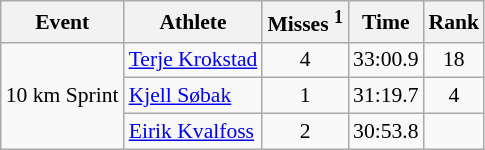<table class="wikitable" style="font-size:90%">
<tr>
<th>Event</th>
<th>Athlete</th>
<th>Misses <sup>1</sup></th>
<th>Time</th>
<th>Rank</th>
</tr>
<tr>
<td rowspan="3">10 km Sprint</td>
<td><a href='#'>Terje Krokstad</a></td>
<td align="center">4</td>
<td align="center">33:00.9</td>
<td align="center">18</td>
</tr>
<tr>
<td><a href='#'>Kjell Søbak</a></td>
<td align="center">1</td>
<td align="center">31:19.7</td>
<td align="center">4</td>
</tr>
<tr>
<td><a href='#'>Eirik Kvalfoss</a></td>
<td align="center">2</td>
<td align="center">30:53.8</td>
<td align="center"></td>
</tr>
</table>
